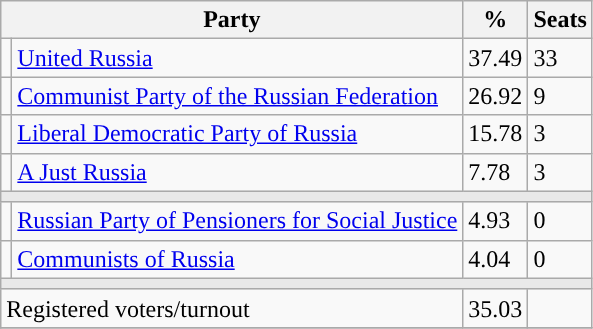<table class="wikitable">
<tr>
<th colspan=2>Party</th>
<th>%</th>
<th>Seats</th>
</tr>
<tr>
<td style="background:"></td>
<td><a href='#'>United Russia</a></td>
<td>37.49</td>
<td>33</td>
</tr>
<tr>
<td style="background:"></td>
<td><a href='#'>Communist Party of the Russian Federation</a></td>
<td>26.92</td>
<td>9</td>
</tr>
<tr>
<td style="background:"></td>
<td><a href='#'>Liberal Democratic Party of Russia</a></td>
<td>15.78</td>
<td>3</td>
</tr>
<tr>
<td style="background:"></td>
<td><a href='#'>A Just Russia</a></td>
<td>7.78</td>
<td>3</td>
</tr>
<tr>
<td colspan=4 style="background:#E9E9E9;"></td>
</tr>
<tr>
<td style="background:"></td>
<td><a href='#'>Russian Party of Pensioners for Social Justice</a></td>
<td>4.93</td>
<td>0</td>
</tr>
<tr>
<td style="background:"></td>
<td><a href='#'>Communists of Russia</a></td>
<td>4.04</td>
<td>0</td>
</tr>
<tr>
<td colspan=4 style="background:#E9E9E9;"></td>
</tr>
<tr>
<td align=left colspan=2>Registered voters/turnout</td>
<td>35.03</td>
<td></td>
</tr>
<tr>
</tr>
</table>
